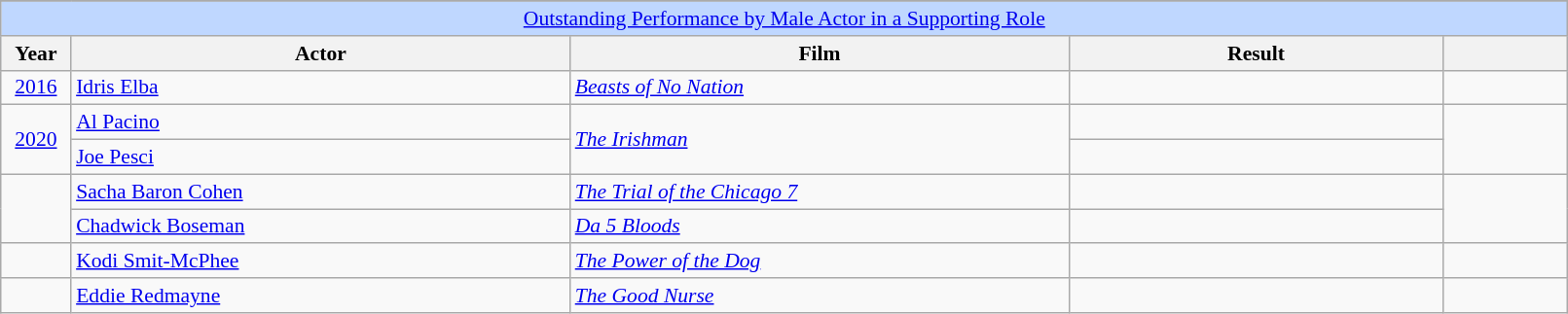<table class="wikitable plainrowheaders" style="font-size: 90%" width=85%>
<tr>
</tr>
<tr ---- bgcolor="#bfd7ff">
<td colspan=6 align=center><a href='#'>Outstanding Performance by Male Actor in a Supporting Role</a></td>
</tr>
<tr ---- bgcolor="#ebf5ff">
<th scope="col" style="width:2%;">Year</th>
<th scope="col" style="width:20%;">Actor</th>
<th scope="col" style="width:20%;">Film</th>
<th scope="col" style="width:15%;">Result</th>
<th scope="col" class="unsortable" style="width:5%;"></th>
</tr>
<tr>
<td style="text-align: center;"><a href='#'>2016</a></td>
<td><a href='#'>Idris Elba</a></td>
<td><em><a href='#'>Beasts of No Nation</a></em></td>
<td></td>
<td style="text-align: center;"></td>
</tr>
<tr>
<td rowspan=2 style="text-align: center;"><a href='#'>2020</a></td>
<td><a href='#'>Al Pacino</a></td>
<td rowspan=2><em><a href='#'>The Irishman</a></em></td>
<td></td>
<td rowspan=2 style="text-align: center;"></td>
</tr>
<tr>
<td><a href='#'>Joe Pesci</a></td>
<td></td>
</tr>
<tr>
<td rowspan="2"></td>
<td><a href='#'>Sacha Baron Cohen</a></td>
<td><em><a href='#'>The Trial of the Chicago 7</a></em></td>
<td></td>
<td align="center" rowspan="2"></td>
</tr>
<tr>
<td><a href='#'>Chadwick Boseman</a></td>
<td><em><a href='#'>Da 5 Bloods</a></em></td>
<td></td>
</tr>
<tr>
<td></td>
<td><a href='#'>Kodi Smit-McPhee</a></td>
<td><em><a href='#'>The Power of the Dog</a></em></td>
<td></td>
<td align="center"></td>
</tr>
<tr>
<td></td>
<td><a href='#'>Eddie Redmayne</a></td>
<td><em><a href='#'>The Good Nurse</a></em></td>
<td></td>
<td align=center></td>
</tr>
</table>
